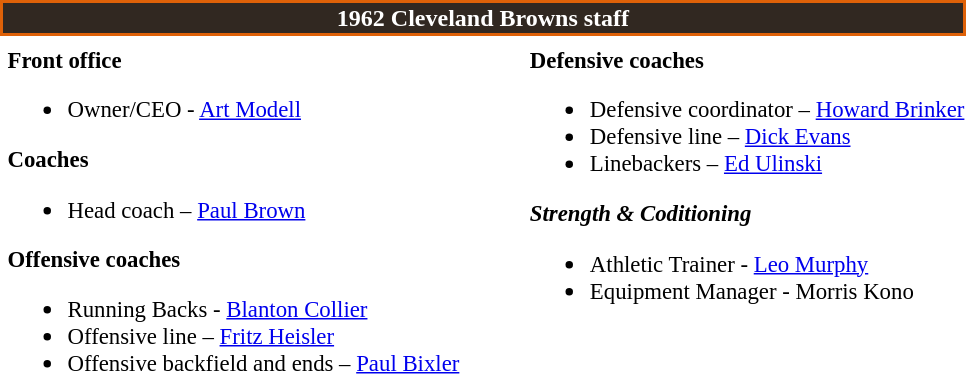<table class="toccolours" style="text-align: left;">
<tr>
<th colspan="7" style="background:#312821; color:white; border:2px solid #de6108; text-align:center;"><strong>1962 Cleveland Browns staff</strong></th>
</tr>
<tr>
<td colspan="7" style="text-align:right;"></td>
</tr>
<tr>
<td valign="top"></td>
<td style="font-size:95%; vertical-align:top;"><strong>Front office</strong><br><ul><li>Owner/CEO - <a href='#'>Art Modell</a></li></ul><strong>Coaches</strong><ul><li>Head coach – <a href='#'>Paul Brown</a></li></ul><strong>Offensive coaches</strong><ul><li>Running Backs - <a href='#'>Blanton Collier</a></li><li>Offensive line – <a href='#'>Fritz Heisler</a></li><li>Offensive backfield and ends – <a href='#'>Paul Bixler</a></li></ul></td>
<td width="35"> </td>
<td valign="top"></td>
<td style="font-size:95%; vertical-align:top;"><strong>Defensive coaches</strong><br><ul><li>Defensive coordinator – <a href='#'>Howard Brinker</a></li><li>Defensive line – <a href='#'>Dick Evans</a></li><li>Linebackers – <a href='#'>Ed Ulinski</a></li></ul><strong><em>Strength & Coditioning</em></strong><ul><li>Athletic Trainer - <a href='#'>Leo Murphy</a></li><li>Equipment Manager - Morris Kono</li></ul></td>
</tr>
</table>
